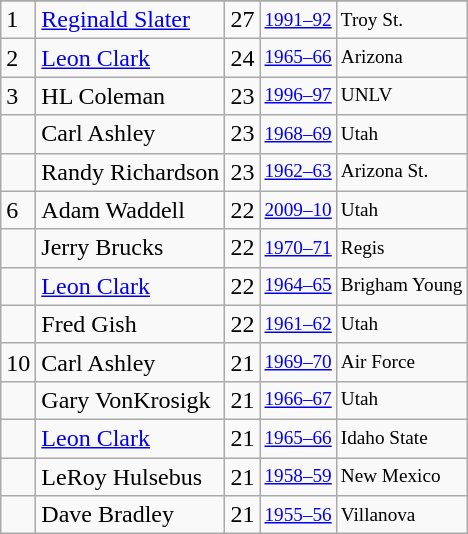<table class="wikitable">
<tr>
</tr>
<tr>
<td>1</td>
<td><a href='#'>Reginald Slater</a></td>
<td>27</td>
<td style="font-size:80%;"><a href='#'>1991–92</a></td>
<td style="font-size:80%;">Troy St.</td>
</tr>
<tr>
<td>2</td>
<td><a href='#'>Leon Clark</a></td>
<td>24</td>
<td style="font-size:80%;"><a href='#'>1965–66</a></td>
<td style="font-size:80%;">Arizona</td>
</tr>
<tr>
<td>3</td>
<td>HL Coleman</td>
<td>23</td>
<td style="font-size:80%;"><a href='#'>1996–97</a></td>
<td style="font-size:80%;">UNLV</td>
</tr>
<tr>
<td></td>
<td>Carl Ashley</td>
<td>23</td>
<td style="font-size:80%;"><a href='#'>1968–69</a></td>
<td style="font-size:80%;">Utah</td>
</tr>
<tr>
<td></td>
<td>Randy Richardson</td>
<td>23</td>
<td style="font-size:80%;"><a href='#'>1962–63</a></td>
<td style="font-size:80%;">Arizona St.</td>
</tr>
<tr>
<td>6</td>
<td>Adam Waddell</td>
<td>22</td>
<td style="font-size:80%;"><a href='#'>2009–10</a></td>
<td style="font-size:80%;">Utah</td>
</tr>
<tr>
<td></td>
<td>Jerry Brucks</td>
<td>22</td>
<td style="font-size:80%;"><a href='#'>1970–71</a></td>
<td style="font-size:80%;">Regis</td>
</tr>
<tr>
<td></td>
<td><a href='#'>Leon Clark</a></td>
<td>22</td>
<td style="font-size:80%;"><a href='#'>1964–65</a></td>
<td style="font-size:80%;">Brigham Young</td>
</tr>
<tr>
<td></td>
<td>Fred Gish</td>
<td>22</td>
<td style="font-size:80%;"><a href='#'>1961–62</a></td>
<td style="font-size:80%;">Utah</td>
</tr>
<tr>
<td>10</td>
<td>Carl Ashley</td>
<td>21</td>
<td style="font-size:80%;"><a href='#'>1969–70</a></td>
<td style="font-size:80%;">Air Force</td>
</tr>
<tr>
<td></td>
<td>Gary VonKrosigk</td>
<td>21</td>
<td style="font-size:80%;"><a href='#'>1966–67</a></td>
<td style="font-size:80%;">Utah</td>
</tr>
<tr>
<td></td>
<td><a href='#'>Leon Clark</a></td>
<td>21</td>
<td style="font-size:80%;"><a href='#'>1965–66</a></td>
<td style="font-size:80%;">Idaho State</td>
</tr>
<tr>
<td></td>
<td>LeRoy Hulsebus</td>
<td>21</td>
<td style="font-size:80%;"><a href='#'>1958–59</a></td>
<td style="font-size:80%;">New Mexico</td>
</tr>
<tr>
<td></td>
<td>Dave Bradley</td>
<td>21</td>
<td style="font-size:80%;"><a href='#'>1955–56</a></td>
<td style="font-size:80%;">Villanova</td>
</tr>
</table>
